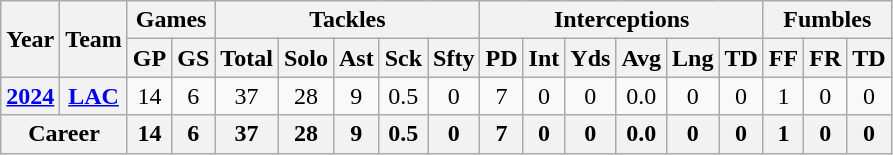<table class="wikitable" style="text-align:center;">
<tr>
<th rowspan="2">Year</th>
<th rowspan="2">Team</th>
<th colspan="2">Games</th>
<th colspan="5">Tackles</th>
<th colspan="6">Interceptions</th>
<th colspan="3">Fumbles</th>
</tr>
<tr>
<th>GP</th>
<th>GS</th>
<th>Total</th>
<th>Solo</th>
<th>Ast</th>
<th>Sck</th>
<th>Sfty</th>
<th>PD</th>
<th>Int</th>
<th>Yds</th>
<th>Avg</th>
<th>Lng</th>
<th>TD</th>
<th>FF</th>
<th>FR</th>
<th>TD</th>
</tr>
<tr>
<th><a href='#'>2024</a></th>
<th><a href='#'>LAC</a></th>
<td>14</td>
<td>6</td>
<td>37</td>
<td>28</td>
<td>9</td>
<td>0.5</td>
<td>0</td>
<td>7</td>
<td>0</td>
<td>0</td>
<td>0.0</td>
<td>0</td>
<td>0</td>
<td>1</td>
<td>0</td>
<td>0</td>
</tr>
<tr>
<th colspan="2">Career</th>
<th>14</th>
<th>6</th>
<th>37</th>
<th>28</th>
<th>9</th>
<th>0.5</th>
<th>0</th>
<th>7</th>
<th>0</th>
<th>0</th>
<th>0.0</th>
<th>0</th>
<th>0</th>
<th>1</th>
<th>0</th>
<th>0</th>
</tr>
</table>
